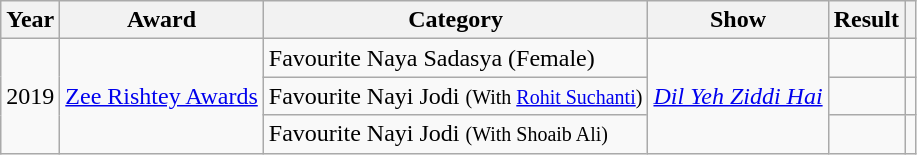<table class="wikitable">
<tr>
<th>Year</th>
<th>Award</th>
<th>Category</th>
<th>Show</th>
<th>Result</th>
<th></th>
</tr>
<tr>
<td rowspan="3">2019</td>
<td rowspan="3"><a href='#'>Zee Rishtey Awards</a></td>
<td>Favourite Naya Sadasya (Female)</td>
<td rowspan="3"><em><a href='#'>Dil Yeh Ziddi Hai</a></em></td>
<td></td>
<td></td>
</tr>
<tr>
<td>Favourite Nayi Jodi <small>(With <a href='#'>Rohit Suchanti</a>)</small></td>
<td></td>
<td></td>
</tr>
<tr>
<td>Favourite Nayi Jodi <small>(With Shoaib Ali)</small></td>
<td></td>
<td></td>
</tr>
</table>
